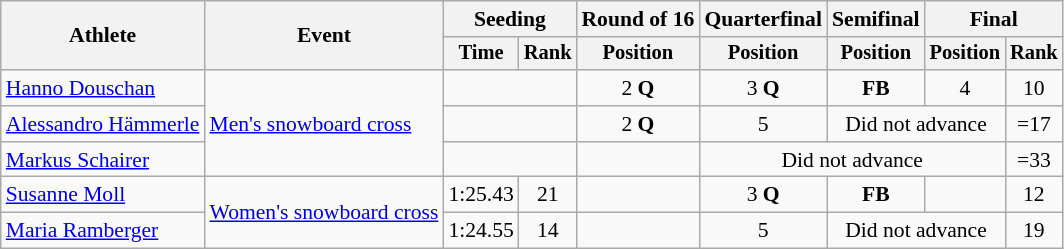<table class="wikitable" style="font-size:90%">
<tr>
<th rowspan="2">Athlete</th>
<th rowspan="2">Event</th>
<th colspan="2">Seeding</th>
<th>Round of 16</th>
<th>Quarterfinal</th>
<th>Semifinal</th>
<th colspan=2>Final</th>
</tr>
<tr style="font-size:95%">
<th>Time</th>
<th>Rank</th>
<th>Position</th>
<th>Position</th>
<th>Position</th>
<th>Position</th>
<th>Rank</th>
</tr>
<tr align=center>
<td align=left><a href='#'>Hanno Douschan</a></td>
<td align=left rowspan=3><a href='#'>Men's snowboard cross</a></td>
<td colspan=2></td>
<td>2 <strong>Q</strong></td>
<td>3 <strong>Q</strong></td>
<td> <strong>FB</strong></td>
<td>4</td>
<td>10</td>
</tr>
<tr align=center>
<td align=left><a href='#'>Alessandro Hämmerle</a></td>
<td colspan=2></td>
<td>2 <strong>Q</strong></td>
<td>5</td>
<td colspan=2>Did not advance</td>
<td>=17</td>
</tr>
<tr align=center>
<td align=left><a href='#'>Markus Schairer</a></td>
<td colspan=2></td>
<td></td>
<td colspan=3>Did not advance</td>
<td>=33</td>
</tr>
<tr align=center>
<td align=left><a href='#'>Susanne Moll</a></td>
<td align=left rowspan=2><a href='#'>Women's snowboard cross</a></td>
<td>1:25.43</td>
<td>21</td>
<td></td>
<td>3 <strong>Q</strong></td>
<td> <strong>FB</strong></td>
<td></td>
<td>12</td>
</tr>
<tr align=center>
<td align=left><a href='#'>Maria Ramberger</a></td>
<td>1:24.55</td>
<td>14</td>
<td></td>
<td>5</td>
<td colspan=2>Did not advance</td>
<td>19</td>
</tr>
</table>
